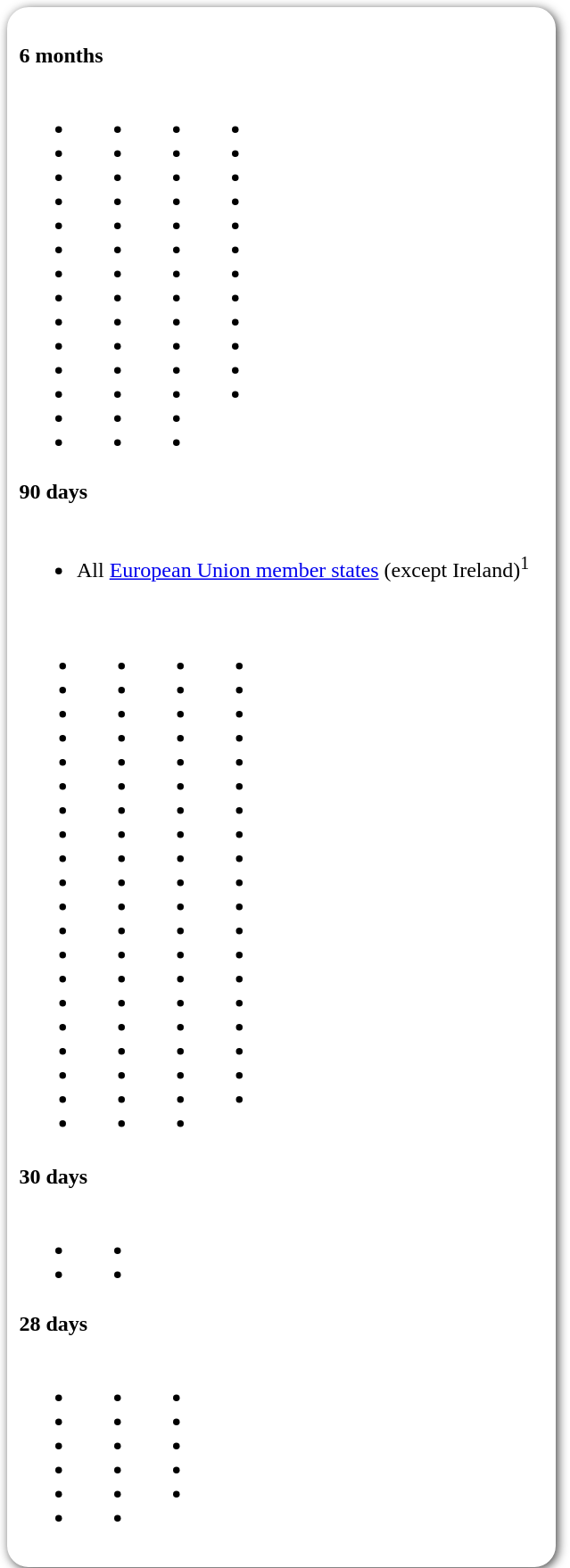<table style=" border-radius:1em; box-shadow: 0.1em 0.1em 0.5em rgba(0,0,0,0.75); background-color: white; border: 1px solid white; padding: 5px;">
<tr style="vertical-align:top;">
<td><br><strong>6 months</strong><table>
<tr>
<td><br><ul><li></li><li></li><li></li><li></li><li></li><li></li><li></li><li></li><li></li><li></li><li></li><li></li><li></li><li></li></ul></td>
<td valign="top"><br><ul><li></li><li></li><li></li><li></li><li></li><li></li><li></li><li></li><li></li><li></li><li></li><li></li><li></li><li></li></ul></td>
<td valign="top"><br><ul><li></li><li></li><li></li><li></li><li></li><li></li><li></li><li></li><li></li><li></li><li></li><li></li><li></li><li></li></ul></td>
<td valign="top"><br><ul><li></li><li></li><li></li><li></li><li></li><li></li><li></li><li></li><li></li><li></li><li></li><li></li></ul></td>
<td></td>
</tr>
</table>
<strong>90 days</strong><table>
<tr>
<td><br><ul><li> All <a href='#'>European Union member states</a> (except Ireland)<sup>1</sup></li></ul><table>
<tr>
<td><br><ul><li></li><li></li><li></li><li></li><li></li><li></li><li></li><li></li><li></li><li></li><li></li><li></li><li></li><li></li><li></li><li></li><li></li><li></li><li></li><li></li></ul></td>
<td valign="top"><br><ul><li></li><li></li><li></li><li></li><li></li><li></li><li></li><li></li><li></li><li></li><li></li><li></li><li></li><li></li><li></li><li></li><li></li><li></li><li></li><li></li></ul></td>
<td valign="top"><br><ul><li></li><li></li><li></li><li></li><li></li><li></li><li></li><li></li><li></li><li></li><li></li><li></li><li></li><li></li><li></li><li></li><li></li><li></li><li></li><li></li></ul></td>
<td valign="top"><br><ul><li></li><li></li><li></li><li></li><li></li><li></li><li></li><li></li><li></li><li></li><li></li><li></li><li></li><li></li><li></li><li></li><li></li><li></li><li></li></ul></td>
<td></td>
</tr>
</table>
</td>
<td></td>
</tr>
</table>
<strong>30 days</strong><table>
<tr>
<td><br><ul><li></li><li></li></ul></td>
<td valign="top"><br><ul><li></li><li></li></ul></td>
</tr>
</table>
<strong>28 days</strong><table>
<tr>
<td><br><ul><li></li><li></li><li></li><li></li><li></li><li></li></ul></td>
<td valign="top"><br><ul><li></li><li></li><li></li><li></li><li></li><li></li></ul></td>
<td valign=top><br><ul><li></li><li></li><li></li><li></li><li></li></ul></td>
<td></td>
</tr>
</table>
</td>
<td></td>
</tr>
</table>
